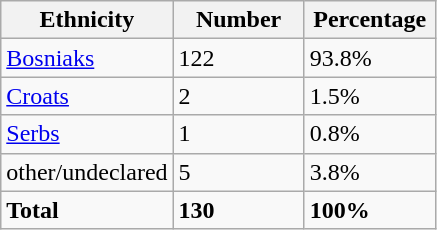<table class="wikitable">
<tr>
<th width="100px">Ethnicity</th>
<th width="80px">Number</th>
<th width="80px">Percentage</th>
</tr>
<tr>
<td><a href='#'>Bosniaks</a></td>
<td>122</td>
<td>93.8%</td>
</tr>
<tr>
<td><a href='#'>Croats</a></td>
<td>2</td>
<td>1.5%</td>
</tr>
<tr>
<td><a href='#'>Serbs</a></td>
<td>1</td>
<td>0.8%</td>
</tr>
<tr>
<td>other/undeclared</td>
<td>5</td>
<td>3.8%</td>
</tr>
<tr>
<td><strong>Total</strong></td>
<td><strong>130</strong></td>
<td><strong>100%</strong></td>
</tr>
</table>
